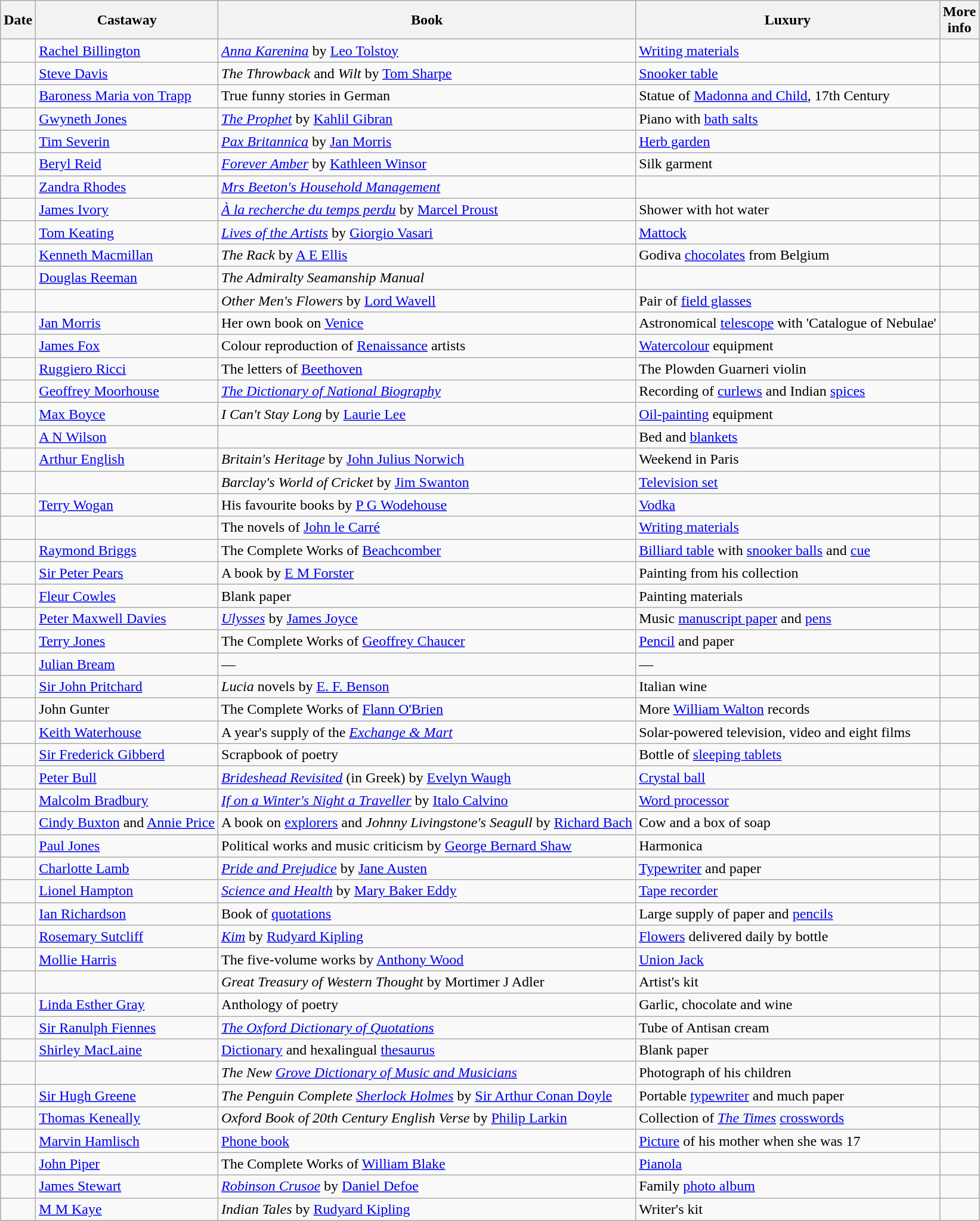<table class="wikitable sortable">
<tr>
<th>Date</th>
<th>Castaway</th>
<th>Book</th>
<th>Luxury</th>
<th class="unsortable">More<br>info</th>
</tr>
<tr>
<td></td>
<td><a href='#'>Rachel Billington</a></td>
<td><em><a href='#'>Anna Karenina</a></em> by <a href='#'>Leo Tolstoy</a></td>
<td><a href='#'>Writing materials</a></td>
<td></td>
</tr>
<tr>
<td></td>
<td><a href='#'>Steve Davis</a></td>
<td><em>The Throwback</em> and <em>Wilt</em> by <a href='#'>Tom Sharpe</a></td>
<td><a href='#'>Snooker table</a></td>
<td></td>
</tr>
<tr>
<td></td>
<td><a href='#'>Baroness Maria von Trapp</a></td>
<td>True funny stories in German</td>
<td>Statue of <a href='#'>Madonna and Child</a>, 17th Century</td>
<td></td>
</tr>
<tr>
<td></td>
<td><a href='#'>Gwyneth Jones</a></td>
<td><em><a href='#'>The Prophet</a></em> by <a href='#'>Kahlil Gibran</a></td>
<td>Piano with <a href='#'>bath salts</a></td>
<td></td>
</tr>
<tr>
<td></td>
<td><a href='#'>Tim Severin</a></td>
<td><em><a href='#'>Pax Britannica</a></em> by <a href='#'>Jan Morris</a></td>
<td><a href='#'>Herb garden</a></td>
<td></td>
</tr>
<tr>
<td></td>
<td><a href='#'>Beryl Reid</a></td>
<td><em><a href='#'>Forever Amber</a></em> by <a href='#'>Kathleen Winsor</a></td>
<td>Silk garment</td>
<td></td>
</tr>
<tr>
<td></td>
<td><a href='#'>Zandra Rhodes</a></td>
<td><em><a href='#'>Mrs Beeton's Household Management</a></em></td>
<td></td>
<td></td>
</tr>
<tr>
<td></td>
<td><a href='#'>James Ivory</a></td>
<td><em><a href='#'>À la recherche du temps perdu</a></em> by <a href='#'>Marcel Proust</a></td>
<td>Shower with hot water</td>
<td></td>
</tr>
<tr>
<td></td>
<td><a href='#'>Tom Keating</a></td>
<td><em><a href='#'>Lives of the Artists</a></em> by <a href='#'>Giorgio Vasari</a></td>
<td><a href='#'>Mattock</a></td>
<td></td>
</tr>
<tr>
<td></td>
<td><a href='#'>Kenneth Macmillan</a></td>
<td><em>The Rack</em> by <a href='#'>A E Ellis</a></td>
<td>Godiva <a href='#'>chocolates</a> from Belgium</td>
<td></td>
</tr>
<tr>
<td></td>
<td><a href='#'>Douglas Reeman</a></td>
<td><em>The Admiralty Seamanship Manual</em></td>
<td></td>
<td></td>
</tr>
<tr>
<td></td>
<td></td>
<td><em>Other Men's Flowers</em> by <a href='#'>Lord Wavell</a></td>
<td>Pair of <a href='#'>field glasses</a></td>
<td></td>
</tr>
<tr>
<td></td>
<td><a href='#'>Jan Morris</a></td>
<td>Her own book on <a href='#'>Venice</a></td>
<td>Astronomical <a href='#'>telescope</a> with 'Catalogue of Nebulae'</td>
<td></td>
</tr>
<tr>
<td></td>
<td><a href='#'>James Fox</a></td>
<td>Colour reproduction of <a href='#'>Renaissance</a> artists</td>
<td><a href='#'>Watercolour</a> equipment</td>
<td></td>
</tr>
<tr>
<td></td>
<td><a href='#'>Ruggiero Ricci</a></td>
<td>The letters of <a href='#'>Beethoven</a></td>
<td>The Plowden Guarneri violin</td>
<td></td>
</tr>
<tr>
<td></td>
<td><a href='#'>Geoffrey Moorhouse</a></td>
<td><em><a href='#'>The Dictionary of National Biography</a></em></td>
<td>Recording of <a href='#'>curlews</a> and Indian <a href='#'>spices</a></td>
<td></td>
</tr>
<tr>
<td></td>
<td><a href='#'>Max Boyce</a></td>
<td><em>I Can't Stay Long</em> by <a href='#'>Laurie Lee</a></td>
<td><a href='#'>Oil-painting</a> equipment</td>
<td></td>
</tr>
<tr>
<td></td>
<td><a href='#'>A N Wilson</a></td>
<td></td>
<td>Bed and <a href='#'>blankets</a></td>
<td></td>
</tr>
<tr>
<td></td>
<td><a href='#'>Arthur English</a></td>
<td><em>Britain's Heritage</em> by <a href='#'>John Julius Norwich</a></td>
<td>Weekend in Paris</td>
<td></td>
</tr>
<tr>
<td></td>
<td></td>
<td><em>Barclay's World of Cricket</em> by <a href='#'>Jim Swanton</a></td>
<td><a href='#'>Television set</a></td>
<td></td>
</tr>
<tr>
<td></td>
<td><a href='#'>Terry Wogan</a></td>
<td>His favourite books by <a href='#'>P G Wodehouse</a></td>
<td><a href='#'>Vodka</a></td>
<td></td>
</tr>
<tr>
<td></td>
<td></td>
<td>The novels of <a href='#'>John le Carré</a></td>
<td><a href='#'>Writing materials</a></td>
<td></td>
</tr>
<tr>
<td></td>
<td><a href='#'>Raymond Briggs</a></td>
<td>The Complete Works of <a href='#'>Beachcomber</a></td>
<td><a href='#'>Billiard table</a> with <a href='#'>snooker balls</a> and <a href='#'>cue</a></td>
<td></td>
</tr>
<tr>
<td></td>
<td><a href='#'>Sir Peter Pears</a></td>
<td>A book by <a href='#'>E M Forster</a></td>
<td>Painting from his collection</td>
<td></td>
</tr>
<tr>
<td></td>
<td><a href='#'>Fleur Cowles</a></td>
<td>Blank paper</td>
<td>Painting materials</td>
<td></td>
</tr>
<tr>
<td></td>
<td><a href='#'>Peter Maxwell Davies</a></td>
<td><em><a href='#'>Ulysses</a></em> by <a href='#'>James Joyce</a></td>
<td>Music <a href='#'>manuscript paper</a> and <a href='#'>pens</a></td>
<td></td>
</tr>
<tr>
<td></td>
<td><a href='#'>Terry Jones</a></td>
<td>The Complete Works of <a href='#'>Geoffrey Chaucer</a></td>
<td><a href='#'>Pencil</a> and paper</td>
<td></td>
</tr>
<tr>
<td></td>
<td><a href='#'>Julian Bream</a></td>
<td>—</td>
<td>—</td>
<td></td>
</tr>
<tr>
<td></td>
<td><a href='#'>Sir John Pritchard</a></td>
<td><em>Lucia</em> novels by <a href='#'>E. F. Benson</a></td>
<td>Italian wine</td>
<td></td>
</tr>
<tr>
<td></td>
<td>John Gunter</td>
<td>The Complete Works of <a href='#'>Flann O'Brien</a></td>
<td>More <a href='#'>William Walton</a> records</td>
<td></td>
</tr>
<tr>
<td></td>
<td><a href='#'>Keith Waterhouse</a></td>
<td>A year's supply of the <em><a href='#'>Exchange & Mart</a></em></td>
<td>Solar-powered television, video and eight films</td>
<td></td>
</tr>
<tr>
<td></td>
<td><a href='#'>Sir Frederick Gibberd</a></td>
<td>Scrapbook of poetry</td>
<td>Bottle of <a href='#'>sleeping tablets</a></td>
<td></td>
</tr>
<tr>
<td></td>
<td><a href='#'>Peter Bull</a></td>
<td><em><a href='#'>Brideshead Revisited</a></em> (in Greek) by <a href='#'>Evelyn Waugh</a></td>
<td><a href='#'>Crystal ball</a></td>
<td></td>
</tr>
<tr>
<td></td>
<td><a href='#'>Malcolm Bradbury</a></td>
<td><em><a href='#'>If on a Winter's Night a Traveller</a></em> by <a href='#'>Italo Calvino</a></td>
<td><a href='#'>Word processor</a></td>
<td></td>
</tr>
<tr>
<td></td>
<td><a href='#'>Cindy Buxton</a> and <a href='#'>Annie Price</a></td>
<td>A book on <a href='#'>explorers</a> and <em>Johnny Livingstone's Seagull</em> by <a href='#'>Richard Bach</a></td>
<td>Cow and a box of soap</td>
<td></td>
</tr>
<tr>
<td></td>
<td><a href='#'>Paul Jones</a></td>
<td>Political works and music criticism by <a href='#'>George Bernard Shaw</a></td>
<td>Harmonica</td>
<td></td>
</tr>
<tr>
<td></td>
<td><a href='#'>Charlotte Lamb</a></td>
<td><em><a href='#'>Pride and Prejudice</a></em> by <a href='#'>Jane Austen</a></td>
<td><a href='#'>Typewriter</a> and paper</td>
<td></td>
</tr>
<tr>
<td></td>
<td><a href='#'>Lionel Hampton</a></td>
<td><em><a href='#'>Science and Health</a></em> by <a href='#'>Mary Baker Eddy</a></td>
<td><a href='#'>Tape recorder</a></td>
<td></td>
</tr>
<tr>
<td></td>
<td><a href='#'>Ian Richardson</a></td>
<td>Book of <a href='#'>quotations</a></td>
<td>Large supply of paper and <a href='#'>pencils</a></td>
<td></td>
</tr>
<tr>
<td></td>
<td><a href='#'>Rosemary Sutcliff</a></td>
<td><em><a href='#'>Kim</a></em> by <a href='#'>Rudyard Kipling</a></td>
<td><a href='#'>Flowers</a> delivered daily by bottle</td>
<td></td>
</tr>
<tr>
<td></td>
<td><a href='#'>Mollie Harris</a></td>
<td>The five-volume works by <a href='#'>Anthony Wood</a></td>
<td><a href='#'>Union Jack</a></td>
<td></td>
</tr>
<tr>
<td></td>
<td></td>
<td><em>Great Treasury of Western Thought</em> by Mortimer J Adler</td>
<td>Artist's kit</td>
<td></td>
</tr>
<tr>
<td></td>
<td><a href='#'>Linda Esther Gray</a></td>
<td>Anthology of poetry</td>
<td>Garlic, chocolate and wine</td>
<td></td>
</tr>
<tr>
<td></td>
<td><a href='#'>Sir Ranulph Fiennes</a></td>
<td><em><a href='#'>The Oxford Dictionary of Quotations</a></em></td>
<td>Tube of Antisan cream</td>
<td></td>
</tr>
<tr>
<td></td>
<td><a href='#'>Shirley MacLaine</a></td>
<td><a href='#'>Dictionary</a> and hexalingual <a href='#'>thesaurus</a></td>
<td>Blank paper</td>
<td></td>
</tr>
<tr>
<td></td>
<td></td>
<td><em>The New <a href='#'>Grove Dictionary of Music and Musicians</a></em></td>
<td>Photograph of his children</td>
<td></td>
</tr>
<tr>
<td></td>
<td><a href='#'>Sir Hugh Greene</a></td>
<td><em>The Penguin Complete <a href='#'>Sherlock Holmes</a></em> by <a href='#'>Sir Arthur Conan Doyle</a></td>
<td>Portable <a href='#'>typewriter</a> and much paper</td>
<td></td>
</tr>
<tr>
<td></td>
<td><a href='#'>Thomas Keneally</a></td>
<td><em>Oxford Book of 20th Century English Verse</em> by <a href='#'>Philip Larkin</a></td>
<td>Collection of <em><a href='#'>The Times</a></em> <a href='#'>crosswords</a></td>
<td></td>
</tr>
<tr>
<td></td>
<td><a href='#'>Marvin Hamlisch</a></td>
<td><a href='#'>Phone book</a></td>
<td><a href='#'>Picture</a> of his mother when she was 17</td>
<td></td>
</tr>
<tr>
<td></td>
<td><a href='#'>John Piper</a></td>
<td>The Complete Works of <a href='#'>William Blake</a></td>
<td><a href='#'>Pianola</a></td>
<td></td>
</tr>
<tr>
<td></td>
<td><a href='#'>James Stewart</a></td>
<td><em><a href='#'>Robinson Crusoe</a></em> by <a href='#'>Daniel Defoe</a></td>
<td>Family <a href='#'>photo album</a></td>
<td></td>
</tr>
<tr>
<td></td>
<td><a href='#'>M M Kaye</a></td>
<td><em>Indian Tales</em> by <a href='#'>Rudyard Kipling</a></td>
<td>Writer's kit</td>
<td><br></td>
</tr>
</table>
